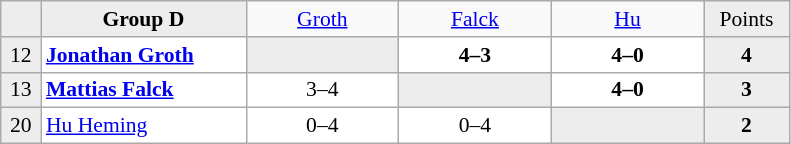<table class="wikitable" style="font-size:90%">
<tr style="text-align:center;">
<td style="background-color:#ededed;" width="20"></td>
<td style="background-color:#ededed;" width="130" style="text-align:center;"><strong>Group D</strong></td>
<td width="95"> <a href='#'>Groth</a></td>
<td width="95"> <a href='#'>Falck</a></td>
<td width="95"> <a href='#'>Hu</a></td>
<td style="background-color:#ededed;" width="50">Points</td>
</tr>
<tr style="text-align:center;background-color:#ffffff;">
<td style="background-color:#ededed;">12</td>
<td style="text-align:left;"> <strong><a href='#'>Jonathan Groth</a></strong></td>
<td style="background-color:#ededed;"></td>
<td><strong>4–3</strong></td>
<td><strong>4–0</strong></td>
<td style="background-color:#ededed;"><strong>4</strong></td>
</tr>
<tr style="text-align:center;background-color:#ffffff;">
<td style="background-color:#ededed;">13</td>
<td style="text-align:left;"> <strong><a href='#'>Mattias Falck</a></strong></td>
<td>3–4</td>
<td style="background-color:#ededed;"></td>
<td><strong>4–0</strong></td>
<td style="background-color:#ededed;"><strong>3</strong></td>
</tr>
<tr style="text-align:center;background-color:#ffffff;">
<td style="background-color:#ededed;">20</td>
<td style="text-align:left;"> <a href='#'>Hu Heming</a></td>
<td>0–4</td>
<td>0–4</td>
<td style="background-color:#ededed;"></td>
<td style="background-color:#ededed;"><strong>2</strong></td>
</tr>
</table>
